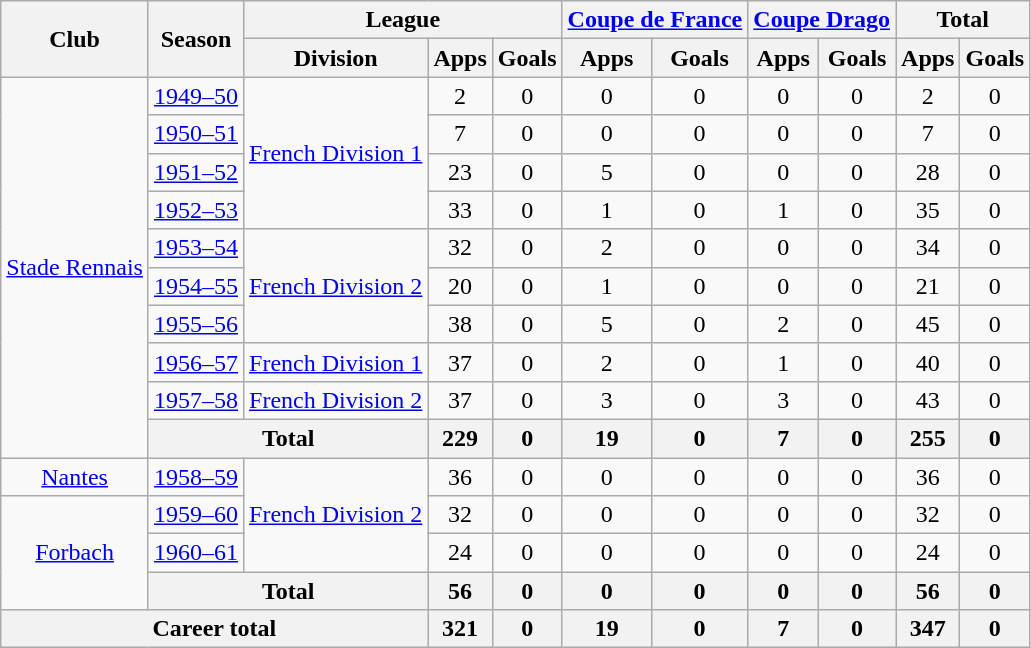<table class="wikitable" style="text-align: center">
<tr>
<th rowspan="2">Club</th>
<th rowspan="2">Season</th>
<th colspan="3">League</th>
<th colspan="2"><a href='#'>Coupe de France</a></th>
<th colspan="2"><a href='#'>Coupe Drago</a></th>
<th colspan="2">Total</th>
</tr>
<tr>
<th>Division</th>
<th>Apps</th>
<th>Goals</th>
<th>Apps</th>
<th>Goals</th>
<th>Apps</th>
<th>Goals</th>
<th>Apps</th>
<th>Goals</th>
</tr>
<tr>
<td rowspan="10"><a href='#'>Stade Rennais</a></td>
<td><a href='#'>1949–50</a></td>
<td rowspan="4"><a href='#'>French Division 1</a></td>
<td>2</td>
<td>0</td>
<td>0</td>
<td>0</td>
<td>0</td>
<td>0</td>
<td>2</td>
<td>0</td>
</tr>
<tr>
<td><a href='#'>1950–51</a></td>
<td>7</td>
<td>0</td>
<td>0</td>
<td>0</td>
<td>0</td>
<td>0</td>
<td>7</td>
<td>0</td>
</tr>
<tr>
<td><a href='#'>1951–52</a></td>
<td>23</td>
<td>0</td>
<td>5</td>
<td>0</td>
<td>0</td>
<td>0</td>
<td>28</td>
<td>0</td>
</tr>
<tr>
<td><a href='#'>1952–53</a></td>
<td>33</td>
<td>0</td>
<td>1</td>
<td>0</td>
<td>1</td>
<td>0</td>
<td>35</td>
<td>0</td>
</tr>
<tr>
<td><a href='#'>1953–54</a></td>
<td rowspan="3"><a href='#'>French Division 2</a></td>
<td>32</td>
<td>0</td>
<td>2</td>
<td>0</td>
<td>0</td>
<td>0</td>
<td>34</td>
<td>0</td>
</tr>
<tr>
<td><a href='#'>1954–55</a></td>
<td>20</td>
<td>0</td>
<td>1</td>
<td>0</td>
<td>0</td>
<td>0</td>
<td>21</td>
<td>0</td>
</tr>
<tr>
<td><a href='#'>1955–56</a></td>
<td>38</td>
<td>0</td>
<td>5</td>
<td>0</td>
<td>2</td>
<td>0</td>
<td>45</td>
<td>0</td>
</tr>
<tr>
<td><a href='#'>1956–57</a></td>
<td><a href='#'>French Division 1</a></td>
<td>37</td>
<td>0</td>
<td>2</td>
<td>0</td>
<td>1</td>
<td>0</td>
<td>40</td>
<td>0</td>
</tr>
<tr>
<td><a href='#'>1957–58</a></td>
<td><a href='#'>French Division 2</a></td>
<td>37</td>
<td>0</td>
<td>3</td>
<td>0</td>
<td>3</td>
<td>0</td>
<td>43</td>
<td>0</td>
</tr>
<tr>
<th colspan="2">Total</th>
<th>229</th>
<th>0</th>
<th>19</th>
<th>0</th>
<th>7</th>
<th>0</th>
<th>255</th>
<th>0</th>
</tr>
<tr>
<td><a href='#'>Nantes</a></td>
<td><a href='#'>1958–59</a></td>
<td rowspan="3"><a href='#'>French Division 2</a></td>
<td>36</td>
<td>0</td>
<td>0</td>
<td>0</td>
<td>0</td>
<td>0</td>
<td>36</td>
<td>0</td>
</tr>
<tr>
<td rowspan="3"><a href='#'>Forbach</a></td>
<td><a href='#'>1959–60</a></td>
<td>32</td>
<td>0</td>
<td>0</td>
<td>0</td>
<td>0</td>
<td>0</td>
<td>32</td>
<td>0</td>
</tr>
<tr>
<td><a href='#'>1960–61</a></td>
<td>24</td>
<td>0</td>
<td>0</td>
<td>0</td>
<td>0</td>
<td>0</td>
<td>24</td>
<td>0</td>
</tr>
<tr>
<th colspan="2">Total</th>
<th>56</th>
<th>0</th>
<th>0</th>
<th>0</th>
<th>0</th>
<th>0</th>
<th>56</th>
<th>0</th>
</tr>
<tr>
<th colspan="3">Career total</th>
<th>321</th>
<th>0</th>
<th>19</th>
<th>0</th>
<th>7</th>
<th>0</th>
<th>347</th>
<th>0</th>
</tr>
</table>
